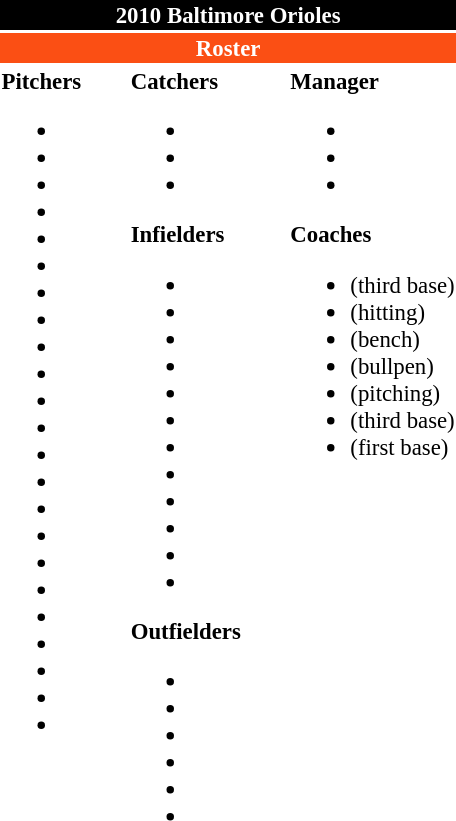<table class="toccolours" style="font-size: 95%;">
<tr>
<th colspan="10" style="background:black; color:#fff; text-align:center;">2010 Baltimore Orioles</th>
</tr>
<tr>
<td colspan="10" style="background:#fb4f14; color:white; text-align:center;"><strong>Roster</strong></td>
</tr>
<tr>
<td valign="top"><strong>Pitchers</strong><br><ul><li></li><li></li><li></li><li></li><li></li><li></li><li></li><li></li><li></li><li></li><li></li><li></li><li></li><li></li><li></li><li></li><li></li><li></li><li></li><li></li><li></li><li></li><li></li></ul></td>
<td style="width:25px;"></td>
<td valign="top"><strong>Catchers</strong><br><ul><li></li><li></li><li></li></ul><strong>Infielders</strong><ul><li></li><li></li><li></li><li></li><li></li><li></li><li></li><li></li><li></li><li></li><li></li><li></li></ul><strong>Outfielders</strong><ul><li></li><li></li><li></li><li></li><li></li><li></li></ul></td>
<td style="width:25px;"></td>
<td valign="top"><strong>Manager</strong><br><ul><li></li><li></li><li></li></ul><strong>Coaches</strong><ul><li> (third base)</li><li> (hitting)</li><li> (bench)</li><li> (bullpen)</li><li> (pitching)</li><li> (third base)</li><li> (first base)</li></ul></td>
</tr>
</table>
